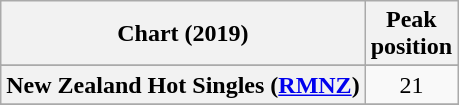<table class="wikitable sortable plainrowheaders" style="text-align:center">
<tr>
<th scope="col">Chart (2019)</th>
<th scope="col">Peak<br>position</th>
</tr>
<tr>
</tr>
<tr>
<th scope="row">New Zealand Hot Singles (<a href='#'>RMNZ</a>)</th>
<td>21</td>
</tr>
<tr>
</tr>
</table>
